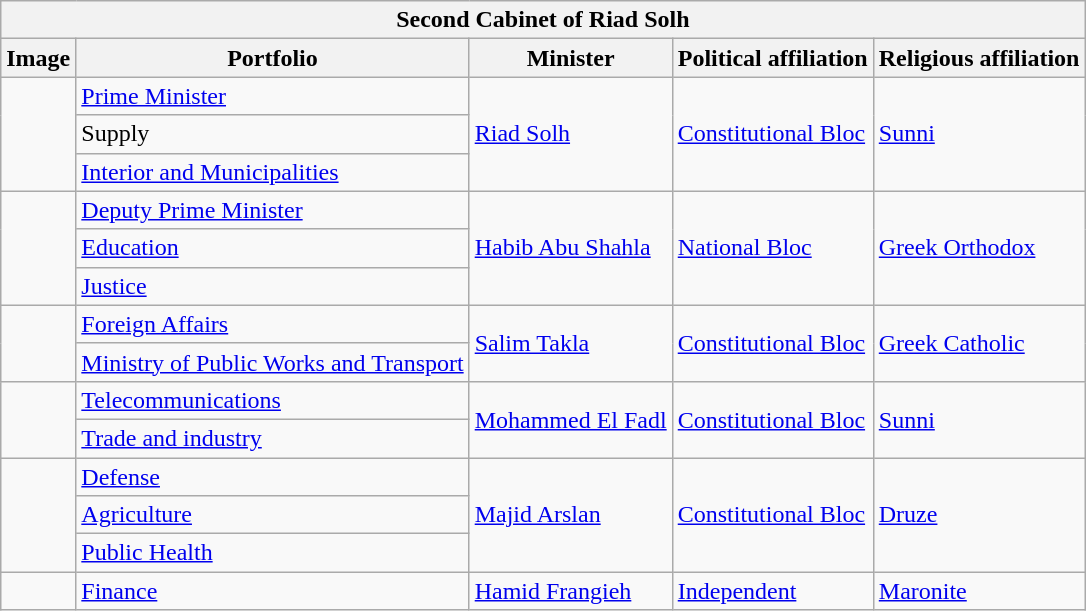<table class="wikitable sortable">
<tr>
<th colspan="5">Second Cabinet of Riad Solh</th>
</tr>
<tr>
<th>Image</th>
<th>Portfolio</th>
<th>Minister</th>
<th>Political affiliation</th>
<th>Religious affiliation</th>
</tr>
<tr>
<td rowspan="3"></td>
<td><a href='#'>Prime Minister</a></td>
<td rowspan="3"><a href='#'>Riad Solh</a></td>
<td rowspan="3"> <a href='#'>Constitutional Bloc</a></td>
<td rowspan="3"><a href='#'>Sunni</a></td>
</tr>
<tr>
<td>Supply</td>
</tr>
<tr>
<td><a href='#'>Interior and Municipalities</a></td>
</tr>
<tr>
<td rowspan="3"></td>
<td><a href='#'>Deputy Prime Minister</a></td>
<td rowspan="3"><a href='#'>Habib Abu Shahla</a></td>
<td rowspan="3"> <a href='#'>National Bloc</a></td>
<td rowspan="3"><a href='#'>Greek Orthodox</a></td>
</tr>
<tr>
<td><a href='#'>Education</a></td>
</tr>
<tr>
<td><a href='#'>Justice</a></td>
</tr>
<tr>
<td rowspan="2"></td>
<td><a href='#'>Foreign Affairs</a></td>
<td rowspan="2"><a href='#'>Salim Takla</a></td>
<td rowspan="2"> <a href='#'>Constitutional Bloc</a></td>
<td rowspan="2"><a href='#'>Greek Catholic</a></td>
</tr>
<tr>
<td><a href='#'>Ministry of Public Works and Transport</a></td>
</tr>
<tr>
<td rowspan="2"></td>
<td><a href='#'>Telecommunications</a></td>
<td rowspan="2"><a href='#'>Mohammed El Fadl</a></td>
<td rowspan="2"> <a href='#'>Constitutional Bloc</a></td>
<td rowspan="2"><a href='#'>Sunni</a></td>
</tr>
<tr>
<td><a href='#'>Trade and industry</a></td>
</tr>
<tr>
<td rowspan="3"></td>
<td><a href='#'>Defense</a></td>
<td rowspan="3"><a href='#'>Majid Arslan</a></td>
<td rowspan="3"> <a href='#'>Constitutional Bloc</a></td>
<td rowspan="3"><a href='#'>Druze</a></td>
</tr>
<tr>
<td><a href='#'>Agriculture</a></td>
</tr>
<tr>
<td><a href='#'>Public Health</a></td>
</tr>
<tr>
<td></td>
<td><a href='#'>Finance</a></td>
<td><a href='#'>Hamid Frangieh</a></td>
<td> <a href='#'>Independent</a></td>
<td><a href='#'>Maronite</a></td>
</tr>
</table>
